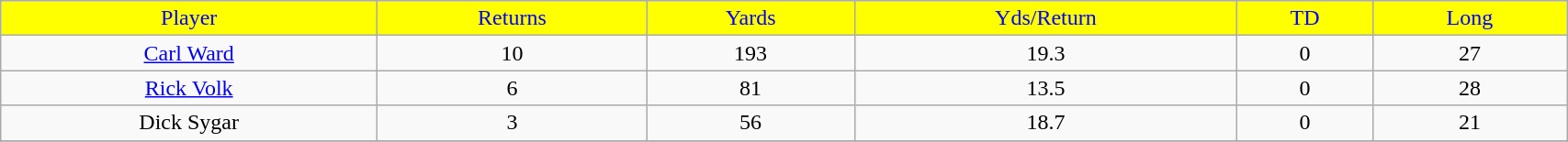<table class="wikitable" width="90%">
<tr align="center"  style="background:yellow;color:blue;">
<td>Player</td>
<td>Returns</td>
<td>Yards</td>
<td>Yds/Return</td>
<td>TD</td>
<td>Long</td>
</tr>
<tr align="center" bgcolor="">
<td><a href='#'>Carl Ward</a></td>
<td>10</td>
<td>193</td>
<td>19.3</td>
<td>0</td>
<td>27</td>
</tr>
<tr align="center" bgcolor="">
<td><a href='#'>Rick Volk</a></td>
<td>6</td>
<td>81</td>
<td>13.5</td>
<td>0</td>
<td>28</td>
</tr>
<tr align="center" bgcolor="">
<td>Dick Sygar</td>
<td>3</td>
<td>56</td>
<td>18.7</td>
<td>0</td>
<td>21</td>
</tr>
<tr>
</tr>
</table>
